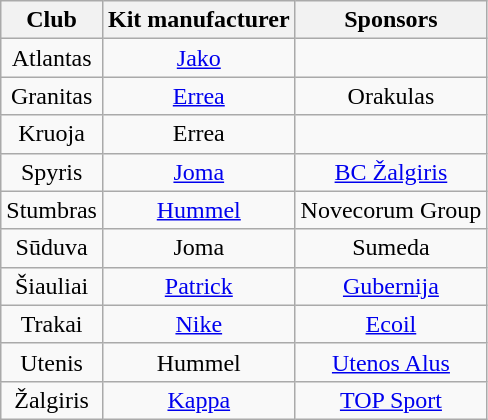<table class="wikitable sortable" style="text-align:center;">
<tr>
<th>Club</th>
<th>Kit manufacturer</th>
<th>Sponsors</th>
</tr>
<tr>
<td>Atlantas</td>
<td><a href='#'>Jako</a></td>
<td></td>
</tr>
<tr>
<td>Granitas</td>
<td><a href='#'>Errea</a></td>
<td>Orakulas</td>
</tr>
<tr>
<td>Kruoja</td>
<td>Errea</td>
<td></td>
</tr>
<tr>
<td>Spyris</td>
<td><a href='#'>Joma</a></td>
<td><a href='#'>BC Žalgiris</a></td>
</tr>
<tr>
<td>Stumbras</td>
<td><a href='#'>Hummel</a></td>
<td>Novecorum Group</td>
</tr>
<tr>
<td>Sūduva</td>
<td>Joma</td>
<td>Sumeda</td>
</tr>
<tr>
<td>Šiauliai</td>
<td><a href='#'>Patrick</a></td>
<td><a href='#'>Gubernija</a></td>
</tr>
<tr>
<td>Trakai</td>
<td><a href='#'>Nike</a></td>
<td><a href='#'>Ecoil</a></td>
</tr>
<tr>
<td>Utenis</td>
<td>Hummel</td>
<td><a href='#'>Utenos Alus</a></td>
</tr>
<tr>
<td>Žalgiris</td>
<td><a href='#'>Kappa</a></td>
<td><a href='#'>TOP Sport</a></td>
</tr>
</table>
